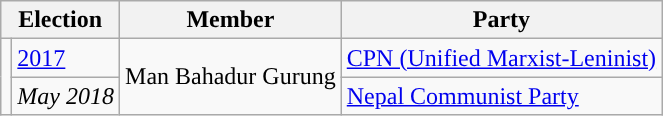<table class="wikitable">
<tr>
<th colspan="2">Election</th>
<th>Member</th>
<th>Party</th>
</tr>
<tr>
<td rowspan="2" style="background-color:"></td>
<td><a href='#'>2017</a></td>
<td rowspan="2">Man Bahadur Gurung</td>
<td><a href='#'>CPN (Unified Marxist-Leninist)</a></td>
</tr>
<tr>
<td><em>May 2018</em></td>
<td><a href='#'>Nepal Communist Party</a></td>
</tr>
</table>
